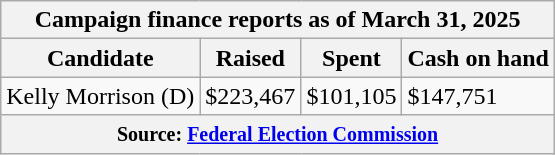<table class="wikitable sortable">
<tr>
<th colspan=4>Campaign finance reports as of March 31, 2025</th>
</tr>
<tr style="text-align:center;">
<th>Candidate</th>
<th>Raised</th>
<th>Spent</th>
<th>Cash on hand</th>
</tr>
<tr>
<td>Kelly Morrison (D)</td>
<td>$223,467</td>
<td>$101,105</td>
<td>$147,751</td>
</tr>
<tr>
<th colspan="4"><small>Source: <a href='#'>Federal Election Commission</a></small></th>
</tr>
</table>
